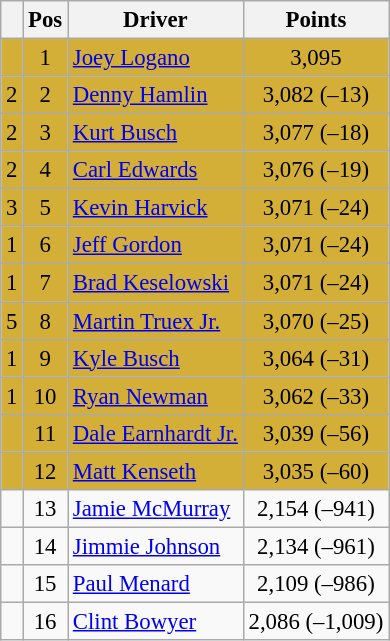<table class="wikitable" style="font-size: 95%;">
<tr>
<th></th>
<th>Pos</th>
<th>Driver</th>
<th>Points</th>
</tr>
<tr style="background:#D4AF37;">
<td align="left"></td>
<td style="text-align:center;">1</td>
<td><a href='#'>Joey Logano</a></td>
<td style="text-align:center;">3,095</td>
</tr>
<tr style="background:#D4AF37;">
<td align="left"> 2</td>
<td style="text-align:center;">2</td>
<td><a href='#'>Denny Hamlin</a></td>
<td style="text-align:center;">3,082 (–13)</td>
</tr>
<tr style="background:#D4AF37;">
<td align="left"> 2</td>
<td style="text-align:center;">3</td>
<td><a href='#'>Kurt Busch</a></td>
<td style="text-align:center;">3,077 (–18)</td>
</tr>
<tr style="background:#D4AF37;">
<td align="left"> 2</td>
<td style="text-align:center;">4</td>
<td><a href='#'>Carl Edwards</a></td>
<td style="text-align:center;">3,076 (–19)</td>
</tr>
<tr style="background:#D4AF37;">
<td align="left"> 3</td>
<td style="text-align:center;">5</td>
<td><a href='#'>Kevin Harvick</a></td>
<td style="text-align:center;">3,071 (–24)</td>
</tr>
<tr style="background:#D4AF37;">
<td align="left"> 1</td>
<td style="text-align:center;">6</td>
<td><a href='#'>Jeff Gordon</a></td>
<td style="text-align:center;">3,071 (–24)</td>
</tr>
<tr style="background:#D4AF37;">
<td align="left"> 1</td>
<td style="text-align:center;">7</td>
<td><a href='#'>Brad Keselowski</a></td>
<td style="text-align:center;">3,071 (–24)</td>
</tr>
<tr style="background:#D4AF37;">
<td align="left"> 5</td>
<td style="text-align:center;">8</td>
<td><a href='#'>Martin Truex Jr.</a></td>
<td style="text-align:center;">3,070 (–25)</td>
</tr>
<tr style="background:#D4AF37;">
<td align="left"> 1</td>
<td style="text-align:center;">9</td>
<td><a href='#'>Kyle Busch</a></td>
<td style="text-align:center;">3,064 (–31)</td>
</tr>
<tr style="background:#D4AF37;">
<td align="left"> 1</td>
<td style="text-align:center;">10</td>
<td><a href='#'>Ryan Newman</a></td>
<td style="text-align:center;">3,062 (–33)</td>
</tr>
<tr style="background:#D4AF37;">
<td align="left"></td>
<td style="text-align:center;">11</td>
<td><a href='#'>Dale Earnhardt Jr.</a></td>
<td style="text-align:center;">3,039 (–56)</td>
</tr>
<tr style="background:#D4AF37;">
<td align="left"></td>
<td style="text-align:center;">12</td>
<td><a href='#'>Matt Kenseth</a></td>
<td style="text-align:center;">3,035 (–60)</td>
</tr>
<tr>
<td align="left"></td>
<td style="text-align:center;">13</td>
<td><a href='#'>Jamie McMurray</a></td>
<td style="text-align:center;">2,154 (–941)</td>
</tr>
<tr>
<td align="left"></td>
<td style="text-align:center;">14</td>
<td><a href='#'>Jimmie Johnson</a></td>
<td style="text-align:center;">2,134 (–961)</td>
</tr>
<tr>
<td align="left"></td>
<td style="text-align:center;">15</td>
<td><a href='#'>Paul Menard</a></td>
<td style="text-align:center;">2,109 (–986)</td>
</tr>
<tr>
<td align="left"></td>
<td style="text-align:center;">16</td>
<td><a href='#'>Clint Bowyer</a></td>
<td style="text-align:center;">2,086 (–1,009)</td>
</tr>
</table>
